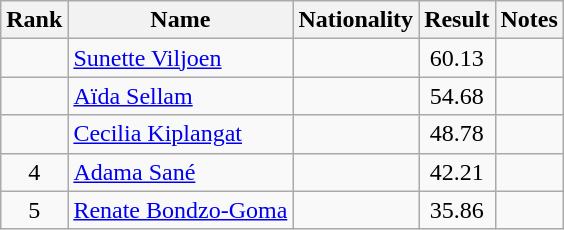<table class="wikitable sortable" style="text-align:center">
<tr>
<th>Rank</th>
<th>Name</th>
<th>Nationality</th>
<th>Result</th>
<th>Notes</th>
</tr>
<tr>
<td></td>
<td align=left><a href='#'>Sunette Viljoen</a></td>
<td align=left></td>
<td>60.13</td>
<td></td>
</tr>
<tr>
<td></td>
<td align=left><a href='#'>Aïda Sellam</a></td>
<td align=left></td>
<td>54.68</td>
<td></td>
</tr>
<tr>
<td></td>
<td align=left><a href='#'>Cecilia Kiplangat</a></td>
<td align=left></td>
<td>48.78</td>
<td></td>
</tr>
<tr>
<td>4</td>
<td align=left><a href='#'>Adama Sané</a></td>
<td align=left></td>
<td>42.21</td>
<td></td>
</tr>
<tr>
<td>5</td>
<td align=left><a href='#'>Renate Bondzo-Goma</a></td>
<td align=left></td>
<td>35.86</td>
<td></td>
</tr>
</table>
